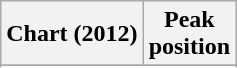<table class="wikitable plainrowheaders sortable" style="text-align:left;" style="text-align:center">
<tr>
<th scope="col">Chart (2012)</th>
<th scope="col">Peak<br>position</th>
</tr>
<tr>
</tr>
<tr>
</tr>
</table>
